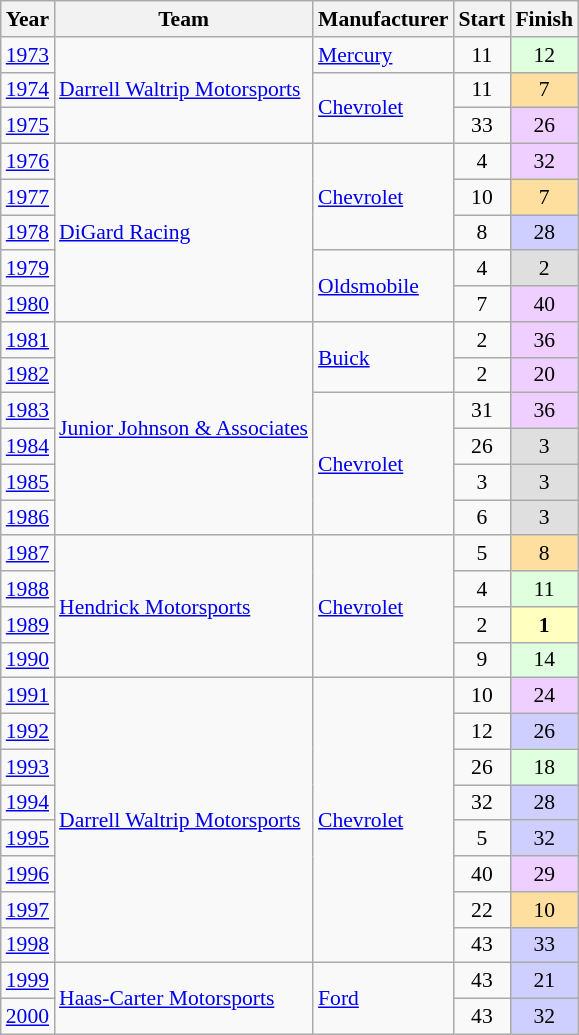<table class="wikitable" style="font-size: 90%;">
<tr>
<th>Year</th>
<th>Team</th>
<th>Manufacturer</th>
<th>Start</th>
<th>Finish</th>
</tr>
<tr>
<td><a href='#'>1973</a></td>
<td rowspan=3><a href='#'>Darrell Waltrip Motorsports</a></td>
<td><a href='#'>Mercury</a></td>
<td align=center>11</td>
<td align=center style="background:#DFFFDF;">12</td>
</tr>
<tr>
<td><a href='#'>1974</a></td>
<td rowspan=2><a href='#'>Chevrolet</a></td>
<td align=center>11</td>
<td align=center style="background:#FFDF9F;">7</td>
</tr>
<tr>
<td><a href='#'>1975</a></td>
<td align=center>33</td>
<td align=center style="background:#EFCFFF;">26</td>
</tr>
<tr>
<td><a href='#'>1976</a></td>
<td rowspan=5><a href='#'>DiGard Racing</a></td>
<td rowspan=3><a href='#'>Chevrolet</a></td>
<td align=center>4</td>
<td align=center style="background:#EFCFFF;">32</td>
</tr>
<tr>
<td><a href='#'>1977</a></td>
<td align=center>10</td>
<td align=center style="background:#FFDF9F;">7</td>
</tr>
<tr>
<td><a href='#'>1978</a></td>
<td align=center>8</td>
<td align=center style="background:#CFCFFF;">28</td>
</tr>
<tr>
<td><a href='#'>1979</a></td>
<td rowspan=2><a href='#'>Oldsmobile</a></td>
<td align=center>4</td>
<td align=center style="background:#DFDFDF;">2</td>
</tr>
<tr>
<td><a href='#'>1980</a></td>
<td align=center>7</td>
<td align=center style="background:#EFCFFF;">40</td>
</tr>
<tr>
<td><a href='#'>1981</a></td>
<td rowspan=6 nowrap><a href='#'>Junior Johnson & Associates</a></td>
<td rowspan=2><a href='#'>Buick</a></td>
<td align=center>2</td>
<td align=center style="background:#EFCFFF;">36</td>
</tr>
<tr>
<td><a href='#'>1982</a></td>
<td align=center>2</td>
<td align=center style="background:#EFCFFF;">20</td>
</tr>
<tr>
<td><a href='#'>1983</a></td>
<td rowspan=4><a href='#'>Chevrolet</a></td>
<td align=center>31</td>
<td align=center style="background:#EFCFFF;">36</td>
</tr>
<tr>
<td><a href='#'>1984</a></td>
<td align=center>26</td>
<td align=center style="background:#DFDFDF;">3</td>
</tr>
<tr>
<td><a href='#'>1985</a></td>
<td align=center>3</td>
<td align=center style="background:#DFDFDF;">3</td>
</tr>
<tr>
<td><a href='#'>1986</a></td>
<td align=center>6</td>
<td align=center style="background:#DFDFDF;">3</td>
</tr>
<tr>
<td><a href='#'>1987</a></td>
<td rowspan=4><a href='#'>Hendrick Motorsports</a></td>
<td rowspan=4><a href='#'>Chevrolet</a></td>
<td align=center>5</td>
<td align=center style="background:#FFDF9F;">8</td>
</tr>
<tr>
<td><a href='#'>1988</a></td>
<td align=center>4</td>
<td align=center style="background:#DFFFDF;">11</td>
</tr>
<tr>
<td><a href='#'>1989</a></td>
<td align=center>2</td>
<td align=center style="background:#FFFFBF;"><strong>1</strong></td>
</tr>
<tr>
<td><a href='#'>1990</a></td>
<td align=center>9</td>
<td align=center style="background:#DFFFDF;">14</td>
</tr>
<tr>
<td><a href='#'>1991</a></td>
<td rowspan=8><a href='#'>Darrell Waltrip Motorsports</a></td>
<td rowspan=8><a href='#'>Chevrolet</a></td>
<td align=center>10</td>
<td align=center style="background:#EFCFFF;">24</td>
</tr>
<tr>
<td><a href='#'>1992</a></td>
<td align=center>12</td>
<td align=center style="background:#CFCFFF;">26</td>
</tr>
<tr>
<td><a href='#'>1993</a></td>
<td align=center>26</td>
<td align=center style="background:#DFFFDF;">18</td>
</tr>
<tr>
<td><a href='#'>1994</a></td>
<td align=center>32</td>
<td align=center style="background:#CFCFFF;">28</td>
</tr>
<tr>
<td><a href='#'>1995</a></td>
<td align=center>5</td>
<td align=center style="background:#CFCFFF;">32</td>
</tr>
<tr>
<td><a href='#'>1996</a></td>
<td align=center>40</td>
<td align=center style="background:#EFCFFF;">29</td>
</tr>
<tr>
<td><a href='#'>1997</a></td>
<td align=center>22</td>
<td align=center style="background:#FFDF9F;">10</td>
</tr>
<tr>
<td><a href='#'>1998</a></td>
<td align=center>43</td>
<td align=center style="background:#CFCFFF;">33</td>
</tr>
<tr>
<td><a href='#'>1999</a></td>
<td rowspan=2><a href='#'>Haas-Carter Motorsports</a></td>
<td rowspan=2><a href='#'>Ford</a></td>
<td align=center>43</td>
<td align=center style="background:#CFCFFF;">21</td>
</tr>
<tr>
<td><a href='#'>2000</a></td>
<td align=center>43</td>
<td align=center style="background:#CFCFFF;">32</td>
</tr>
</table>
